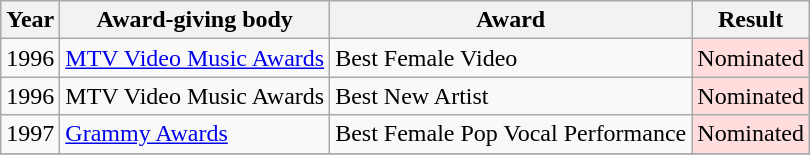<table class="wikitable">
<tr>
<th>Year</th>
<th>Award-giving body</th>
<th>Award</th>
<th>Result</th>
</tr>
<tr>
<td>1996</td>
<td><a href='#'>MTV Video Music Awards</a></td>
<td>Best Female Video</td>
<td style="background: #ffdddd">Nominated</td>
</tr>
<tr>
<td>1996</td>
<td>MTV Video Music Awards</td>
<td>Best New Artist</td>
<td style="background: #ffdddd">Nominated</td>
</tr>
<tr>
<td>1997</td>
<td><a href='#'>Grammy Awards</a></td>
<td>Best Female Pop Vocal Performance</td>
<td style="background: #ffdddd">Nominated</td>
</tr>
<tr>
</tr>
</table>
